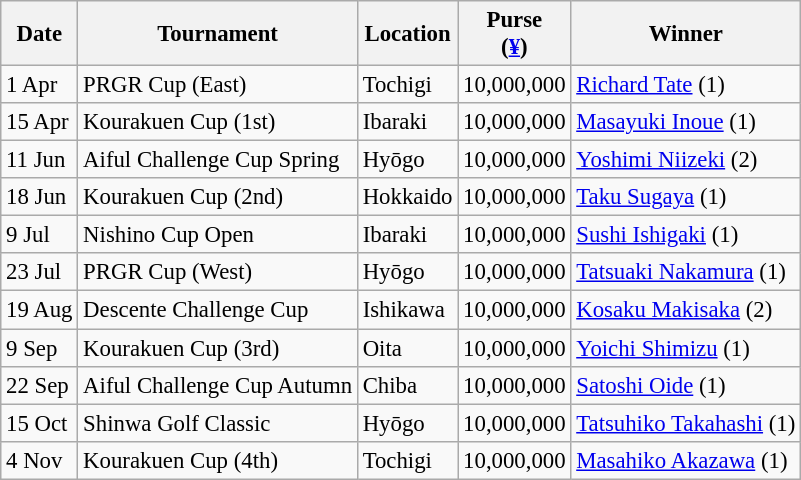<table class="wikitable" style="font-size:95%">
<tr>
<th>Date</th>
<th>Tournament</th>
<th>Location</th>
<th>Purse<br>(<a href='#'>¥</a>)</th>
<th>Winner</th>
</tr>
<tr>
<td>1 Apr</td>
<td>PRGR Cup (East)</td>
<td>Tochigi</td>
<td align=right>10,000,000</td>
<td> <a href='#'>Richard Tate</a> (1)</td>
</tr>
<tr>
<td>15 Apr</td>
<td>Kourakuen Cup (1st)</td>
<td>Ibaraki</td>
<td align=right>10,000,000</td>
<td> <a href='#'>Masayuki Inoue</a> (1)</td>
</tr>
<tr>
<td>11 Jun</td>
<td>Aiful Challenge Cup Spring</td>
<td>Hyōgo</td>
<td align=right>10,000,000</td>
<td> <a href='#'>Yoshimi Niizeki</a> (2)</td>
</tr>
<tr>
<td>18 Jun</td>
<td>Kourakuen Cup (2nd)</td>
<td>Hokkaido</td>
<td align=right>10,000,000</td>
<td> <a href='#'>Taku Sugaya</a> (1)</td>
</tr>
<tr>
<td>9 Jul</td>
<td>Nishino Cup Open</td>
<td>Ibaraki</td>
<td align=right>10,000,000</td>
<td> <a href='#'>Sushi Ishigaki</a> (1)</td>
</tr>
<tr>
<td>23 Jul</td>
<td>PRGR Cup (West)</td>
<td>Hyōgo</td>
<td align=right>10,000,000</td>
<td> <a href='#'>Tatsuaki Nakamura</a> (1)</td>
</tr>
<tr>
<td>19 Aug</td>
<td>Descente Challenge Cup</td>
<td>Ishikawa</td>
<td align=right>10,000,000</td>
<td> <a href='#'>Kosaku Makisaka</a> (2)</td>
</tr>
<tr>
<td>9 Sep</td>
<td>Kourakuen Cup (3rd)</td>
<td>Oita</td>
<td align=right>10,000,000</td>
<td> <a href='#'>Yoichi Shimizu</a> (1)</td>
</tr>
<tr>
<td>22 Sep</td>
<td>Aiful Challenge Cup Autumn</td>
<td>Chiba</td>
<td align=right>10,000,000</td>
<td> <a href='#'>Satoshi Oide</a> (1)</td>
</tr>
<tr>
<td>15 Oct</td>
<td>Shinwa Golf Classic</td>
<td>Hyōgo</td>
<td align=right>10,000,000</td>
<td> <a href='#'>Tatsuhiko Takahashi</a> (1)</td>
</tr>
<tr>
<td>4 Nov</td>
<td>Kourakuen Cup (4th)</td>
<td>Tochigi</td>
<td align=right>10,000,000</td>
<td> <a href='#'>Masahiko Akazawa</a> (1)</td>
</tr>
</table>
